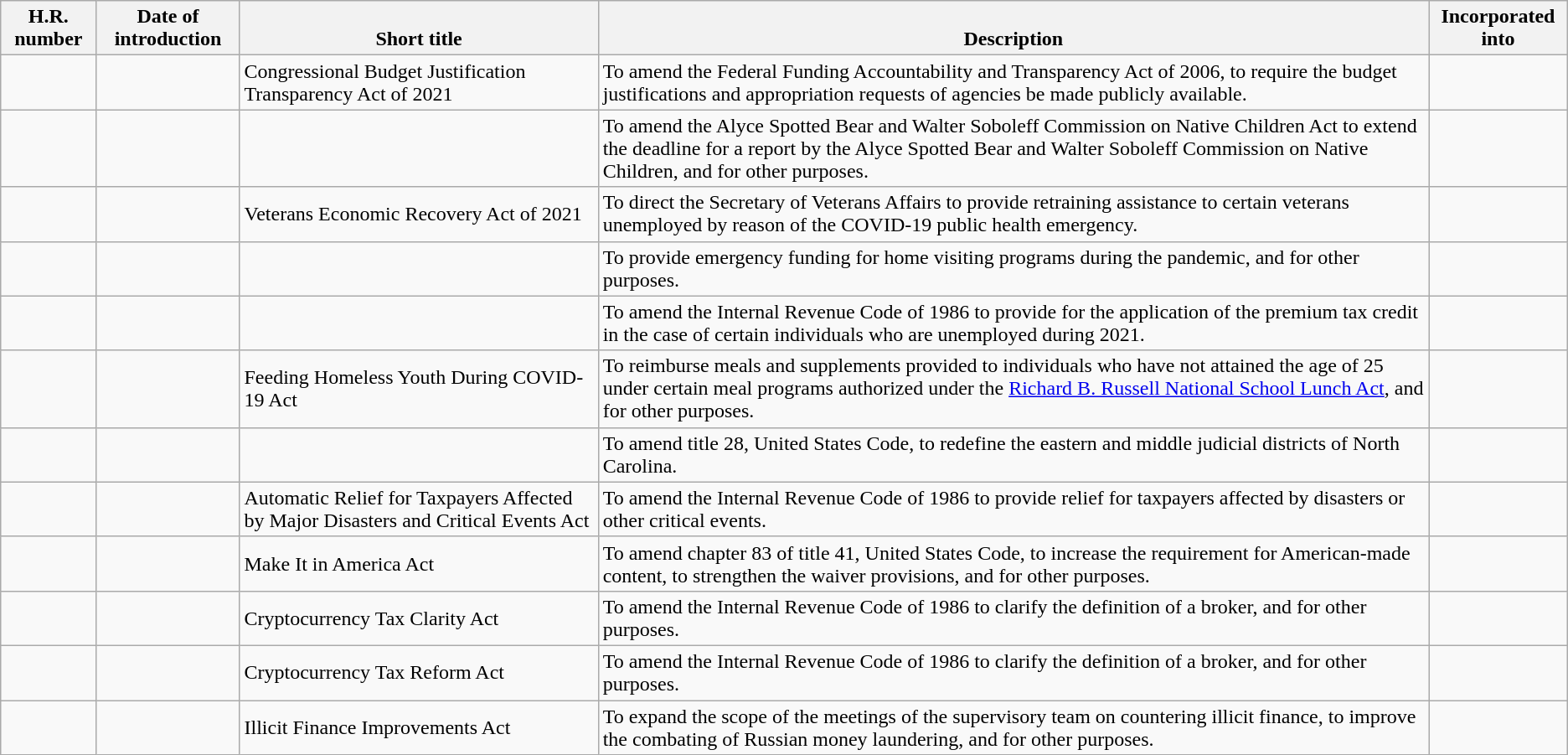<table class="wikitable">
<tr valign="bottom">
<th>H.R. number</th>
<th>Date of introduction</th>
<th>Short title</th>
<th>Description</th>
<th>Incorporated into</th>
</tr>
<tr>
<td></td>
<td></td>
<td>Congressional Budget Justification Transparency Act of 2021</td>
<td>To amend the Federal Funding Accountability and Transparency Act of 2006, to require the budget justifications and appropriation requests of agencies be made publicly available.</td>
<td></td>
</tr>
<tr>
<td></td>
<td></td>
<td></td>
<td>To amend the Alyce Spotted Bear and Walter Soboleff Commission on Native Children Act to extend the deadline for a report by the Alyce Spotted Bear and Walter Soboleff Commission on Native Children, and for other purposes.</td>
<td></td>
</tr>
<tr>
<td></td>
<td></td>
<td>Veterans Economic Recovery Act of 2021</td>
<td>To direct the Secretary of Veterans Affairs to provide retraining assistance to certain veterans unemployed by reason of the COVID-19 public health emergency.</td>
<td></td>
</tr>
<tr>
<td></td>
<td></td>
<td></td>
<td>To provide emergency funding for home visiting programs during the pandemic, and for other purposes.</td>
<td></td>
</tr>
<tr>
<td></td>
<td></td>
<td></td>
<td>To amend the Internal Revenue Code of 1986 to provide for the application of the premium tax credit in the case of certain individuals who are unemployed during 2021.</td>
<td></td>
</tr>
<tr>
<td></td>
<td></td>
<td>Feeding Homeless Youth During COVID-19 Act</td>
<td>To reimburse meals and supplements provided to individuals who have not attained the age of 25 under certain meal programs authorized under the <a href='#'>Richard B. Russell National School Lunch Act</a>, and for other purposes.</td>
<td></td>
</tr>
<tr>
<td></td>
<td></td>
<td></td>
<td>To amend title 28, United States Code, to redefine the eastern and middle judicial districts of North Carolina.</td>
<td></td>
</tr>
<tr>
<td></td>
<td></td>
<td>Automatic Relief for Taxpayers Affected by Major Disasters and Critical Events Act</td>
<td>To amend the Internal Revenue Code of 1986 to provide relief for taxpayers affected by disasters or other critical events.</td>
<td></td>
</tr>
<tr>
<td></td>
<td></td>
<td>Make It in America Act</td>
<td>To amend chapter 83 of title 41, United States Code, to increase the requirement for American-made content, to strengthen the waiver provisions, and for other purposes.</td>
<td></td>
</tr>
<tr>
<td></td>
<td></td>
<td>Cryptocurrency Tax Clarity Act</td>
<td>To amend the Internal Revenue Code of 1986 to clarify the definition of a broker, and for other purposes.</td>
<td></td>
</tr>
<tr>
<td></td>
<td></td>
<td>Cryptocurrency Tax Reform Act</td>
<td>To amend the Internal Revenue Code of 1986 to clarify the definition of a broker, and for other purposes.</td>
<td></td>
</tr>
<tr>
<td></td>
<td></td>
<td>Illicit Finance Improvements Act</td>
<td>To expand the scope of the meetings of the supervisory team on countering illicit finance, to improve the combating of Russian money laundering, and for other purposes.</td>
<td></td>
</tr>
</table>
